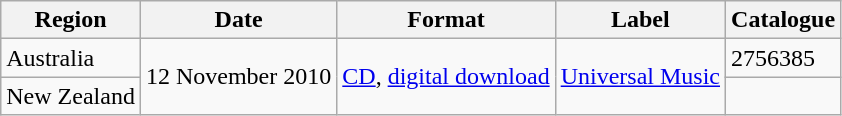<table class="wikitable">
<tr>
<th>Region</th>
<th>Date</th>
<th>Format</th>
<th>Label</th>
<th>Catalogue</th>
</tr>
<tr>
<td>Australia</td>
<td rowspan=2>12 November 2010</td>
<td rowspan="2"><a href='#'>CD</a>, <a href='#'>digital download</a></td>
<td rowspan="2"><a href='#'>Universal Music</a></td>
<td>2756385</td>
</tr>
<tr>
<td>New Zealand</td>
<td></td>
</tr>
</table>
